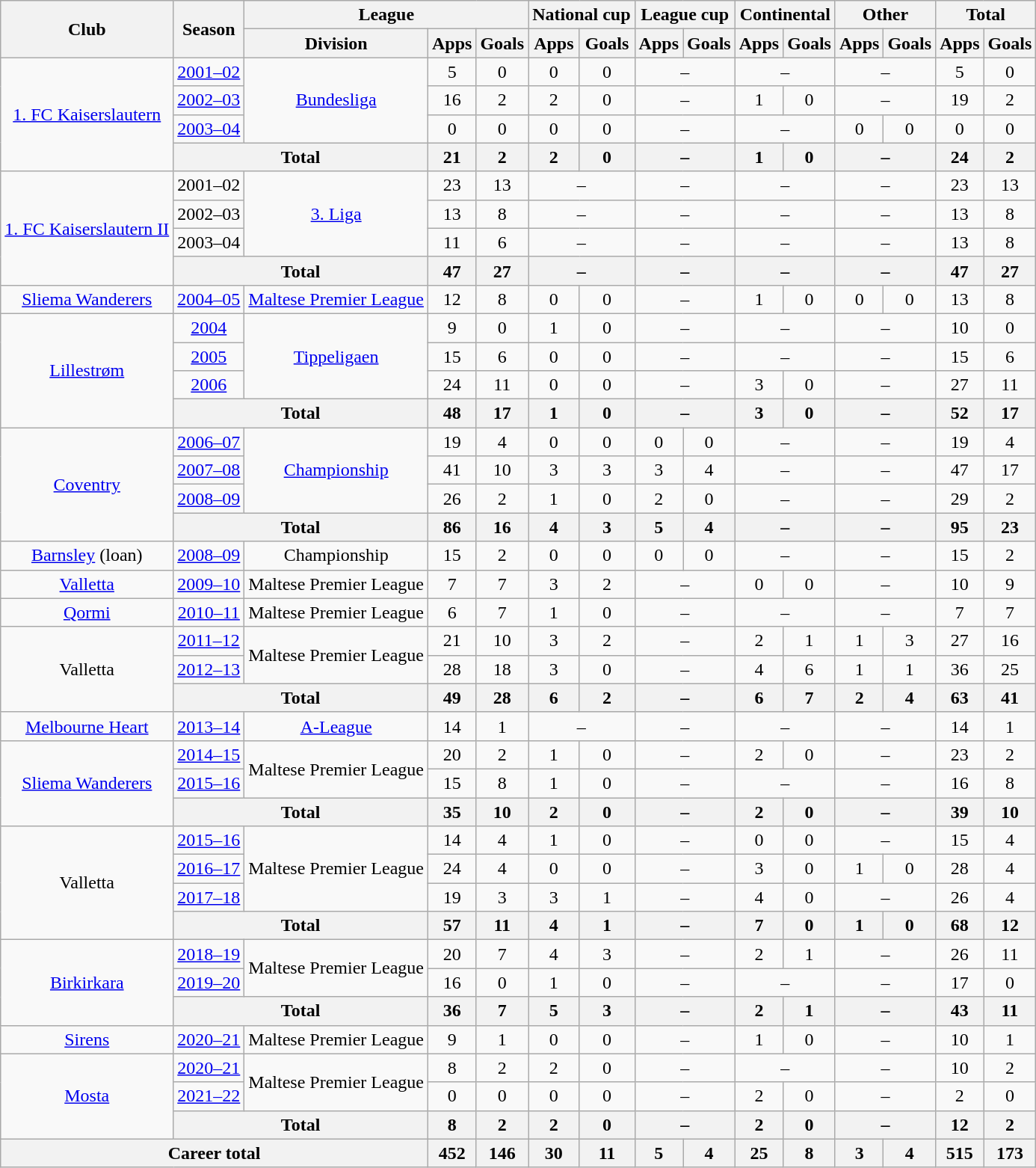<table class="wikitable" style="text-align:center">
<tr>
<th rowspan="2">Club</th>
<th rowspan="2">Season</th>
<th colspan="3">League</th>
<th colspan="2">National cup</th>
<th colspan="2">League cup</th>
<th colspan="2">Continental</th>
<th colspan="2">Other</th>
<th colspan="2">Total</th>
</tr>
<tr>
<th>Division</th>
<th>Apps</th>
<th>Goals</th>
<th>Apps</th>
<th>Goals</th>
<th>Apps</th>
<th>Goals</th>
<th>Apps</th>
<th>Goals</th>
<th>Apps</th>
<th>Goals</th>
<th>Apps</th>
<th>Goals</th>
</tr>
<tr>
<td rowspan="4"><a href='#'>1. FC Kaiserslautern</a></td>
<td><a href='#'>2001–02</a></td>
<td rowspan="3"><a href='#'>Bundesliga</a></td>
<td>5</td>
<td>0</td>
<td>0</td>
<td>0</td>
<td colspan="2">–</td>
<td colspan="2">–</td>
<td colspan="2">–</td>
<td>5</td>
<td>0</td>
</tr>
<tr>
<td><a href='#'>2002–03</a></td>
<td>16</td>
<td>2</td>
<td>2</td>
<td>0</td>
<td colspan="2">–</td>
<td>1</td>
<td>0</td>
<td colspan="2">–</td>
<td>19</td>
<td>2</td>
</tr>
<tr>
<td><a href='#'>2003–04</a></td>
<td>0</td>
<td>0</td>
<td>0</td>
<td>0</td>
<td colspan="2">–</td>
<td colspan="2">–</td>
<td>0</td>
<td>0</td>
<td>0</td>
<td>0</td>
</tr>
<tr>
<th colspan="2">Total</th>
<th>21</th>
<th>2</th>
<th>2</th>
<th>0</th>
<th colspan="2">–</th>
<th>1</th>
<th>0</th>
<th colspan="2">–</th>
<th>24</th>
<th>2</th>
</tr>
<tr>
<td rowspan="4"><a href='#'>1. FC Kaiserslautern II</a></td>
<td>2001–02</td>
<td rowspan="3"><a href='#'>3. Liga</a></td>
<td>23</td>
<td>13</td>
<td colspan="2">–</td>
<td colspan="2">–</td>
<td colspan="2">–</td>
<td colspan="2">–</td>
<td>23</td>
<td>13</td>
</tr>
<tr>
<td>2002–03</td>
<td>13</td>
<td>8</td>
<td colspan="2">–</td>
<td colspan="2">–</td>
<td colspan="2">–</td>
<td colspan="2">–</td>
<td>13</td>
<td>8</td>
</tr>
<tr>
<td>2003–04</td>
<td>11</td>
<td>6</td>
<td colspan="2">–</td>
<td colspan="2">–</td>
<td colspan="2">–</td>
<td colspan="2">–</td>
<td>13</td>
<td>8</td>
</tr>
<tr>
<th colspan="2">Total</th>
<th>47</th>
<th>27</th>
<th colspan="2">–</th>
<th colspan="2">–</th>
<th colspan="2">–</th>
<th colspan="2">–</th>
<th>47</th>
<th>27</th>
</tr>
<tr>
<td><a href='#'>Sliema Wanderers</a></td>
<td><a href='#'>2004–05</a></td>
<td><a href='#'>Maltese Premier League</a></td>
<td>12</td>
<td>8</td>
<td>0</td>
<td>0</td>
<td colspan="2">–</td>
<td>1</td>
<td>0</td>
<td>0</td>
<td>0</td>
<td>13</td>
<td>8</td>
</tr>
<tr>
<td rowspan="4"><a href='#'>Lillestrøm</a></td>
<td><a href='#'>2004</a></td>
<td rowspan="3"><a href='#'>Tippeligaen</a></td>
<td>9</td>
<td>0</td>
<td>1</td>
<td>0</td>
<td colspan="2">–</td>
<td colspan="2">–</td>
<td colspan="2">–</td>
<td>10</td>
<td>0</td>
</tr>
<tr>
<td><a href='#'>2005</a></td>
<td>15</td>
<td>6</td>
<td>0</td>
<td>0</td>
<td colspan="2">–</td>
<td colspan="2">–</td>
<td colspan="2">–</td>
<td>15</td>
<td>6</td>
</tr>
<tr>
<td><a href='#'>2006</a></td>
<td>24</td>
<td>11</td>
<td>0</td>
<td>0</td>
<td colspan="2">–</td>
<td>3</td>
<td>0</td>
<td colspan="2">–</td>
<td>27</td>
<td>11</td>
</tr>
<tr>
<th colspan="2">Total</th>
<th>48</th>
<th>17</th>
<th>1</th>
<th>0</th>
<th colspan="2">–</th>
<th>3</th>
<th>0</th>
<th colspan="2">–</th>
<th>52</th>
<th>17</th>
</tr>
<tr>
<td rowspan="4"><a href='#'>Coventry</a></td>
<td><a href='#'>2006–07</a></td>
<td rowspan="3"><a href='#'>Championship</a></td>
<td>19</td>
<td>4</td>
<td>0</td>
<td>0</td>
<td>0</td>
<td>0</td>
<td colspan="2">–</td>
<td colspan="2">–</td>
<td>19</td>
<td>4</td>
</tr>
<tr>
<td><a href='#'>2007–08</a></td>
<td>41</td>
<td>10</td>
<td>3</td>
<td>3</td>
<td>3</td>
<td>4</td>
<td colspan="2">–</td>
<td colspan="2">–</td>
<td>47</td>
<td>17</td>
</tr>
<tr>
<td><a href='#'>2008–09</a></td>
<td>26</td>
<td>2</td>
<td>1</td>
<td>0</td>
<td>2</td>
<td>0</td>
<td colspan="2">–</td>
<td colspan="2">–</td>
<td>29</td>
<td>2</td>
</tr>
<tr>
<th colspan="2">Total</th>
<th>86</th>
<th>16</th>
<th>4</th>
<th>3</th>
<th>5</th>
<th>4</th>
<th colspan="2">–</th>
<th colspan="2">–</th>
<th>95</th>
<th>23</th>
</tr>
<tr>
<td><a href='#'>Barnsley</a> (loan)</td>
<td><a href='#'>2008–09</a></td>
<td>Championship</td>
<td>15</td>
<td>2</td>
<td>0</td>
<td>0</td>
<td>0</td>
<td>0</td>
<td colspan="2">–</td>
<td colspan="2">–</td>
<td>15</td>
<td>2</td>
</tr>
<tr>
<td><a href='#'>Valletta</a></td>
<td><a href='#'>2009–10</a></td>
<td>Maltese Premier League</td>
<td>7</td>
<td>7</td>
<td>3</td>
<td>2</td>
<td colspan="2">–</td>
<td>0</td>
<td>0</td>
<td colspan="2">–</td>
<td>10</td>
<td>9</td>
</tr>
<tr>
<td><a href='#'>Qormi</a></td>
<td><a href='#'>2010–11</a></td>
<td>Maltese Premier League</td>
<td>6</td>
<td>7</td>
<td>1</td>
<td>0</td>
<td colspan="2">–</td>
<td colspan="2">–</td>
<td colspan="2">–</td>
<td>7</td>
<td>7</td>
</tr>
<tr>
<td rowspan="3">Valletta</td>
<td><a href='#'>2011–12</a></td>
<td rowspan="2">Maltese Premier League</td>
<td>21</td>
<td>10</td>
<td>3</td>
<td>2</td>
<td colspan="2">–</td>
<td>2</td>
<td>1</td>
<td>1</td>
<td>3</td>
<td>27</td>
<td>16</td>
</tr>
<tr>
<td><a href='#'>2012–13</a></td>
<td>28</td>
<td>18</td>
<td>3</td>
<td>0</td>
<td colspan="2">–</td>
<td>4</td>
<td>6</td>
<td>1</td>
<td>1</td>
<td>36</td>
<td>25</td>
</tr>
<tr>
<th colspan="2">Total</th>
<th>49</th>
<th>28</th>
<th>6</th>
<th>2</th>
<th colspan="2">–</th>
<th>6</th>
<th>7</th>
<th>2</th>
<th>4</th>
<th>63</th>
<th>41</th>
</tr>
<tr>
<td><a href='#'>Melbourne Heart</a></td>
<td><a href='#'>2013–14</a></td>
<td><a href='#'>A-League</a></td>
<td>14</td>
<td>1</td>
<td colspan="2">–</td>
<td colspan="2">–</td>
<td colspan="2">–</td>
<td colspan="2">–</td>
<td>14</td>
<td>1</td>
</tr>
<tr>
<td rowspan="3"><a href='#'>Sliema Wanderers</a></td>
<td><a href='#'>2014–15</a></td>
<td rowspan="2">Maltese Premier League</td>
<td>20</td>
<td>2</td>
<td>1</td>
<td>0</td>
<td colspan="2">–</td>
<td>2</td>
<td>0</td>
<td colspan="2">–</td>
<td>23</td>
<td>2</td>
</tr>
<tr>
<td><a href='#'>2015–16</a></td>
<td>15</td>
<td>8</td>
<td>1</td>
<td>0</td>
<td colspan="2">–</td>
<td colspan="2">–</td>
<td colspan="2">–</td>
<td>16</td>
<td>8</td>
</tr>
<tr>
<th colspan="2">Total</th>
<th>35</th>
<th>10</th>
<th>2</th>
<th>0</th>
<th colspan="2">–</th>
<th>2</th>
<th>0</th>
<th colspan="2">–</th>
<th>39</th>
<th>10</th>
</tr>
<tr>
<td rowspan="4">Valletta</td>
<td><a href='#'>2015–16</a></td>
<td rowspan="3">Maltese Premier League</td>
<td>14</td>
<td>4</td>
<td>1</td>
<td>0</td>
<td colspan="2">–</td>
<td>0</td>
<td>0</td>
<td colspan="2">–</td>
<td>15</td>
<td>4</td>
</tr>
<tr>
<td><a href='#'>2016–17</a></td>
<td>24</td>
<td>4</td>
<td>0</td>
<td>0</td>
<td colspan="2">–</td>
<td>3</td>
<td>0</td>
<td>1</td>
<td>0</td>
<td>28</td>
<td>4</td>
</tr>
<tr>
<td><a href='#'>2017–18</a></td>
<td>19</td>
<td>3</td>
<td>3</td>
<td>1</td>
<td colspan="2">–</td>
<td>4</td>
<td>0</td>
<td colspan="2">–</td>
<td>26</td>
<td>4</td>
</tr>
<tr>
<th colspan="2">Total</th>
<th>57</th>
<th>11</th>
<th>4</th>
<th>1</th>
<th colspan="2">–</th>
<th>7</th>
<th>0</th>
<th>1</th>
<th>0</th>
<th>68</th>
<th>12</th>
</tr>
<tr>
<td rowspan="3"><a href='#'>Birkirkara</a></td>
<td><a href='#'>2018–19</a></td>
<td rowspan="2">Maltese Premier League</td>
<td>20</td>
<td>7</td>
<td>4</td>
<td>3</td>
<td colspan="2">–</td>
<td>2</td>
<td>1</td>
<td colspan="2">–</td>
<td>26</td>
<td>11</td>
</tr>
<tr>
<td><a href='#'>2019–20</a></td>
<td>16</td>
<td>0</td>
<td>1</td>
<td>0</td>
<td colspan="2">–</td>
<td colspan="2">–</td>
<td colspan="2">–</td>
<td>17</td>
<td>0</td>
</tr>
<tr>
<th colspan="2">Total</th>
<th>36</th>
<th>7</th>
<th>5</th>
<th>3</th>
<th colspan="2">–</th>
<th>2</th>
<th>1</th>
<th colspan="2">–</th>
<th>43</th>
<th>11</th>
</tr>
<tr>
<td><a href='#'>Sirens</a></td>
<td><a href='#'>2020–21</a></td>
<td>Maltese Premier League</td>
<td>9</td>
<td>1</td>
<td>0</td>
<td>0</td>
<td colspan="2">–</td>
<td>1</td>
<td>0</td>
<td colspan="2">–</td>
<td>10</td>
<td>1</td>
</tr>
<tr>
<td rowspan="3"><a href='#'>Mosta</a></td>
<td><a href='#'>2020–21</a></td>
<td rowspan="2">Maltese Premier League</td>
<td>8</td>
<td>2</td>
<td>2</td>
<td>0</td>
<td colspan="2">–</td>
<td colspan="2">–</td>
<td colspan="2">–</td>
<td>10</td>
<td>2</td>
</tr>
<tr>
<td><a href='#'>2021–22</a></td>
<td>0</td>
<td>0</td>
<td>0</td>
<td>0</td>
<td colspan="2">–</td>
<td>2</td>
<td>0</td>
<td colspan="2">–</td>
<td>2</td>
<td>0</td>
</tr>
<tr>
<th colspan="2">Total</th>
<th>8</th>
<th>2</th>
<th>2</th>
<th>0</th>
<th colspan="2">–</th>
<th>2</th>
<th>0</th>
<th colspan="2">–</th>
<th>12</th>
<th>2</th>
</tr>
<tr>
<th colspan="3">Career total</th>
<th>452</th>
<th>146</th>
<th>30</th>
<th>11</th>
<th>5</th>
<th>4</th>
<th>25</th>
<th>8</th>
<th>3</th>
<th>4</th>
<th>515</th>
<th>173</th>
</tr>
</table>
